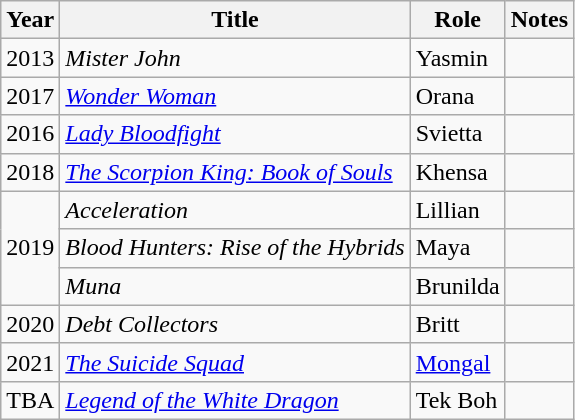<table class="wikitable sortable">
<tr>
<th>Year</th>
<th>Title</th>
<th>Role</th>
<th class="unsortable">Notes</th>
</tr>
<tr>
<td>2013</td>
<td><em>Mister John</em></td>
<td>Yasmin</td>
<td></td>
</tr>
<tr>
<td>2017</td>
<td><em><a href='#'>Wonder Woman</a></em></td>
<td>Orana</td>
<td></td>
</tr>
<tr>
<td>2016</td>
<td><em><a href='#'>Lady Bloodfight</a></em></td>
<td>Svietta</td>
<td></td>
</tr>
<tr>
<td>2018</td>
<td><em><a href='#'>The Scorpion King: Book of Souls</a></em></td>
<td>Khensa</td>
<td></td>
</tr>
<tr>
<td rowspan="3">2019</td>
<td><em>Acceleration</em></td>
<td>Lillian</td>
<td></td>
</tr>
<tr>
<td><em>Blood Hunters: Rise of the Hybrids</em></td>
<td>Maya</td>
<td></td>
</tr>
<tr>
<td><em>Muna</em></td>
<td>Brunilda</td>
<td></td>
</tr>
<tr>
<td>2020</td>
<td><em>Debt Collectors</em></td>
<td>Britt</td>
<td></td>
</tr>
<tr>
<td>2021</td>
<td><em><a href='#'>The Suicide Squad</a></em></td>
<td><a href='#'>Mongal</a></td>
<td></td>
</tr>
<tr>
<td>TBA</td>
<td><em><a href='#'>Legend of the White Dragon</a></em></td>
<td>Tek Boh</td>
<td></td>
</tr>
</table>
